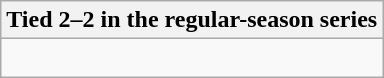<table class="wikitable collapsible collapsed">
<tr>
<th>Tied 2–2 in the regular-season series</th>
</tr>
<tr>
<td><br>


</td>
</tr>
</table>
